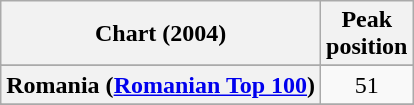<table class="wikitable sortable plainrowheaders" style="text-align:center">
<tr>
<th>Chart (2004)</th>
<th>Peak<br>position</th>
</tr>
<tr>
</tr>
<tr>
</tr>
<tr>
</tr>
<tr>
</tr>
<tr>
</tr>
<tr>
</tr>
<tr>
</tr>
<tr>
</tr>
<tr>
<th scope="row">Romania (<a href='#'>Romanian Top 100</a>)</th>
<td>51</td>
</tr>
<tr>
</tr>
<tr>
</tr>
<tr>
</tr>
<tr>
</tr>
<tr>
</tr>
<tr>
</tr>
<tr>
</tr>
<tr>
</tr>
<tr>
</tr>
<tr>
</tr>
<tr>
</tr>
</table>
